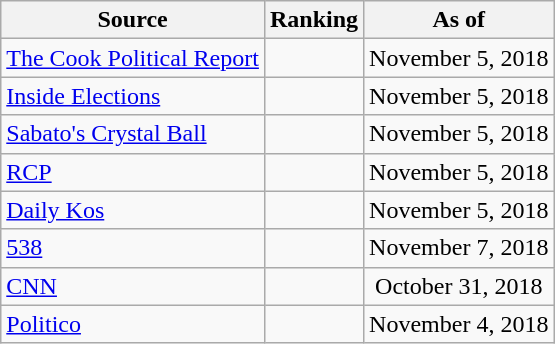<table class="wikitable" style="text-align:center">
<tr>
<th>Source</th>
<th>Ranking</th>
<th>As of</th>
</tr>
<tr>
<td align=left><a href='#'>The Cook Political Report</a></td>
<td></td>
<td>November 5, 2018</td>
</tr>
<tr>
<td align=left><a href='#'>Inside Elections</a></td>
<td></td>
<td>November 5, 2018</td>
</tr>
<tr>
<td align=left><a href='#'>Sabato's Crystal Ball</a></td>
<td></td>
<td>November 5, 2018</td>
</tr>
<tr>
<td align="left"><a href='#'>RCP</a></td>
<td></td>
<td>November 5, 2018</td>
</tr>
<tr>
<td align="left"><a href='#'>Daily Kos</a></td>
<td></td>
<td>November 5, 2018</td>
</tr>
<tr>
<td align="left"><a href='#'>538</a></td>
<td></td>
<td>November 7, 2018</td>
</tr>
<tr>
<td align="left"><a href='#'>CNN</a></td>
<td></td>
<td>October 31, 2018</td>
</tr>
<tr>
<td align="left"><a href='#'>Politico</a></td>
<td></td>
<td>November 4, 2018</td>
</tr>
</table>
